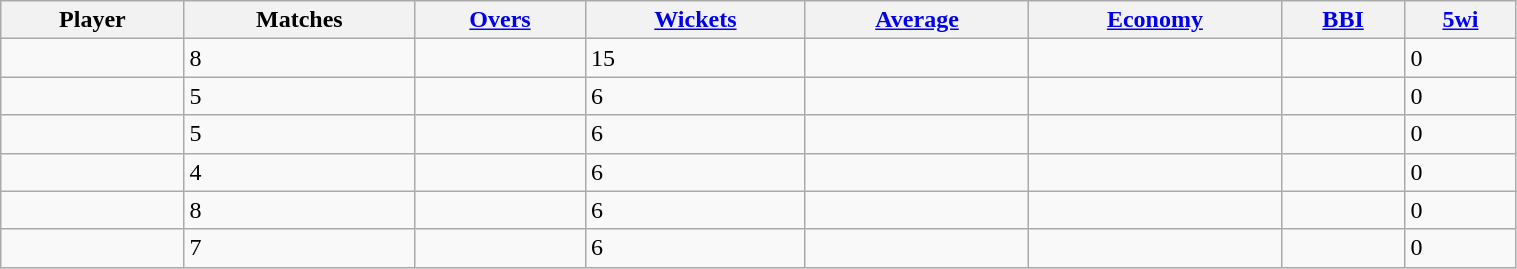<table class="wikitable sortable" style="width:80%;">
<tr>
<th>Player</th>
<th>Matches</th>
<th><a href='#'>Overs</a></th>
<th><a href='#'>Wickets</a></th>
<th><a href='#'>Average</a></th>
<th><a href='#'>Economy</a></th>
<th><a href='#'>BBI</a></th>
<th><a href='#'>5wi</a></th>
</tr>
<tr>
<td></td>
<td>8</td>
<td></td>
<td>15</td>
<td></td>
<td></td>
<td></td>
<td>0</td>
</tr>
<tr>
<td></td>
<td>5</td>
<td></td>
<td>6</td>
<td></td>
<td></td>
<td></td>
<td>0</td>
</tr>
<tr>
<td></td>
<td>5</td>
<td></td>
<td>6</td>
<td></td>
<td></td>
<td></td>
<td>0</td>
</tr>
<tr>
<td></td>
<td>4</td>
<td></td>
<td>6</td>
<td></td>
<td></td>
<td></td>
<td>0</td>
</tr>
<tr>
<td></td>
<td>8</td>
<td></td>
<td>6</td>
<td></td>
<td></td>
<td></td>
<td>0</td>
</tr>
<tr>
<td></td>
<td>7</td>
<td></td>
<td>6</td>
<td></td>
<td></td>
<td></td>
<td>0</td>
</tr>
</table>
